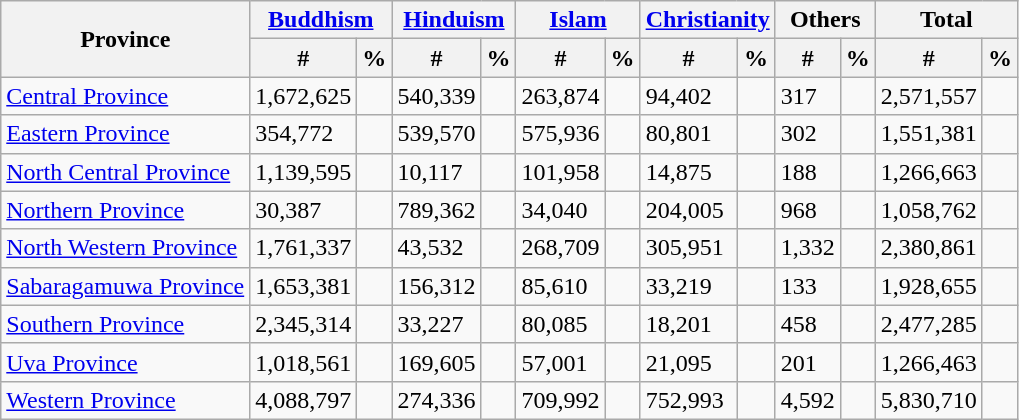<table class="wikitable sortable">
<tr>
<th rowspan=2>Province</th>
<th colspan=2><a href='#'>Buddhism</a></th>
<th colspan=2><a href='#'>Hinduism</a></th>
<th colspan=2><a href='#'>Islam</a></th>
<th colspan=2><a href='#'>Christianity</a></th>
<th colspan=2>Others</th>
<th colspan=2>Total</th>
</tr>
<tr>
<th>#</th>
<th>%</th>
<th>#</th>
<th>%</th>
<th>#</th>
<th>%</th>
<th>#</th>
<th>%</th>
<th>#</th>
<th>%</th>
<th>#</th>
<th>%</th>
</tr>
<tr>
<td><a href='#'>Central Province</a></td>
<td>1,672,625</td>
<td></td>
<td>540,339</td>
<td></td>
<td>263,874</td>
<td></td>
<td>94,402</td>
<td></td>
<td>317</td>
<td></td>
<td>2,571,557</td>
<td></td>
</tr>
<tr>
<td><a href='#'>Eastern Province</a></td>
<td>354,772</td>
<td></td>
<td>539,570</td>
<td></td>
<td>575,936</td>
<td></td>
<td>80,801</td>
<td></td>
<td>302</td>
<td></td>
<td>1,551,381</td>
<td></td>
</tr>
<tr>
<td><a href='#'>North Central Province</a></td>
<td>1,139,595</td>
<td></td>
<td>10,117</td>
<td></td>
<td>101,958</td>
<td></td>
<td>14,875</td>
<td></td>
<td>188</td>
<td></td>
<td>1,266,663</td>
<td></td>
</tr>
<tr>
<td><a href='#'>Northern Province</a></td>
<td>30,387</td>
<td></td>
<td>789,362</td>
<td></td>
<td>34,040</td>
<td></td>
<td>204,005</td>
<td></td>
<td>968</td>
<td></td>
<td>1,058,762</td>
<td></td>
</tr>
<tr>
<td><a href='#'>North Western Province</a></td>
<td>1,761,337</td>
<td></td>
<td>43,532</td>
<td></td>
<td>268,709</td>
<td></td>
<td>305,951</td>
<td></td>
<td>1,332</td>
<td></td>
<td>2,380,861</td>
<td></td>
</tr>
<tr>
<td><a href='#'>Sabaragamuwa Province</a></td>
<td>1,653,381</td>
<td></td>
<td>156,312</td>
<td></td>
<td>85,610</td>
<td></td>
<td>33,219</td>
<td></td>
<td>133</td>
<td></td>
<td>1,928,655</td>
<td></td>
</tr>
<tr>
<td><a href='#'>Southern Province</a></td>
<td>2,345,314</td>
<td></td>
<td>33,227</td>
<td></td>
<td>80,085</td>
<td></td>
<td>18,201</td>
<td></td>
<td>458</td>
<td></td>
<td>2,477,285</td>
<td></td>
</tr>
<tr>
<td><a href='#'>Uva Province</a></td>
<td>1,018,561</td>
<td></td>
<td>169,605</td>
<td></td>
<td>57,001</td>
<td></td>
<td>21,095</td>
<td></td>
<td>201</td>
<td></td>
<td>1,266,463</td>
<td></td>
</tr>
<tr>
<td><a href='#'>Western Province</a></td>
<td>4,088,797</td>
<td></td>
<td>274,336</td>
<td></td>
<td>709,992</td>
<td></td>
<td>752,993</td>
<td></td>
<td>4,592</td>
<td></td>
<td>5,830,710</td>
<td></td>
</tr>
</table>
